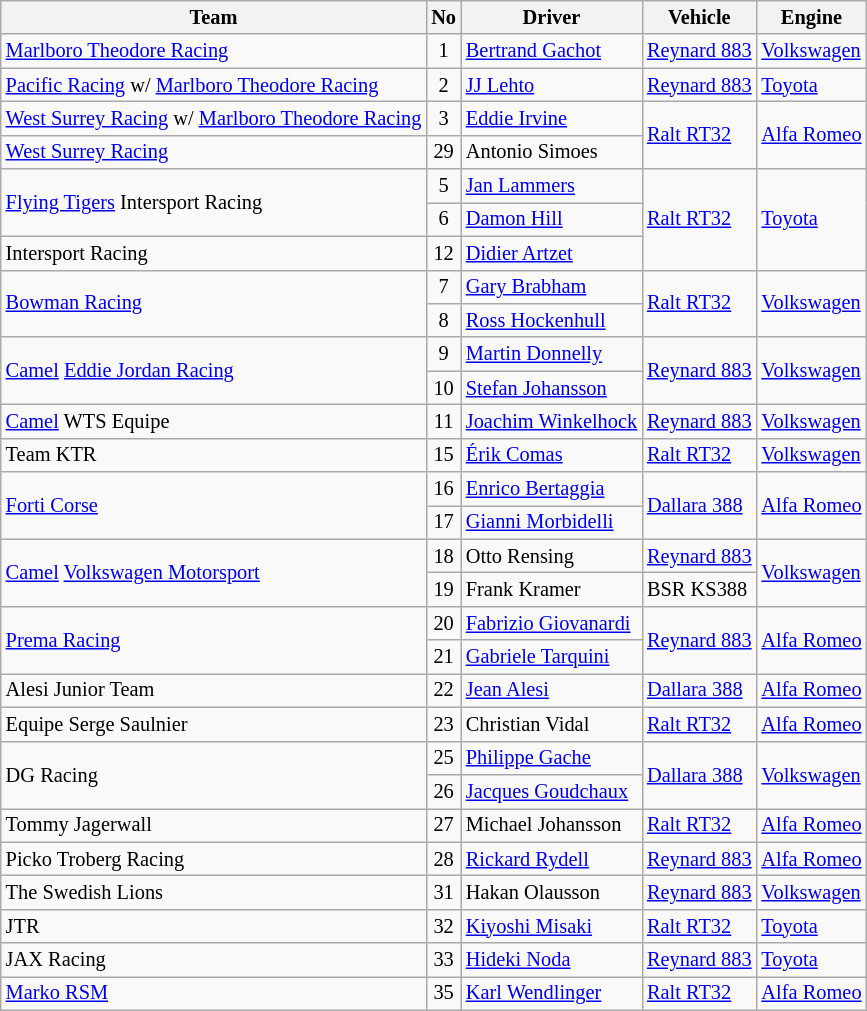<table class="wikitable" style="font-size: 85%;">
<tr>
<th>Team</th>
<th>No</th>
<th>Driver</th>
<th>Vehicle</th>
<th>Engine</th>
</tr>
<tr>
<td> <a href='#'>Marlboro Theodore Racing</a></td>
<td align=center>1</td>
<td> <a href='#'>Bertrand Gachot</a></td>
<td><a href='#'>Reynard 883</a></td>
<td><a href='#'>Volkswagen</a></td>
</tr>
<tr>
<td> <a href='#'>Pacific Racing</a> w/ <a href='#'>Marlboro Theodore Racing</a></td>
<td align=center>2</td>
<td> <a href='#'>JJ Lehto</a></td>
<td><a href='#'>Reynard 883</a></td>
<td><a href='#'>Toyota</a></td>
</tr>
<tr>
<td> <a href='#'>West Surrey Racing</a> w/ <a href='#'>Marlboro Theodore Racing</a></td>
<td align=center>3</td>
<td> <a href='#'>Eddie Irvine</a></td>
<td rowspan=2><a href='#'>Ralt RT32</a></td>
<td rowspan=2><a href='#'>Alfa Romeo</a></td>
</tr>
<tr>
<td> <a href='#'>West Surrey Racing</a></td>
<td align=center>29</td>
<td> Antonio Simoes</td>
</tr>
<tr>
<td rowspan="2"> <a href='#'>Flying Tigers</a> Intersport Racing</td>
<td align=center>5</td>
<td> <a href='#'>Jan Lammers</a></td>
<td rowspan=3><a href='#'>Ralt RT32</a></td>
<td rowspan=3><a href='#'>Toyota</a></td>
</tr>
<tr>
<td align=center>6</td>
<td> <a href='#'>Damon Hill</a></td>
</tr>
<tr>
<td> Intersport Racing</td>
<td align=center>12</td>
<td> <a href='#'>Didier Artzet</a></td>
</tr>
<tr>
<td rowspan=2> <a href='#'>Bowman Racing</a></td>
<td align=center>7</td>
<td> <a href='#'>Gary Brabham</a></td>
<td rowspan=2><a href='#'>Ralt RT32</a></td>
<td rowspan=2><a href='#'>Volkswagen</a></td>
</tr>
<tr>
<td align=center>8</td>
<td> <a href='#'>Ross Hockenhull</a></td>
</tr>
<tr>
<td rowspan=2> <a href='#'>Camel</a> <a href='#'>Eddie Jordan Racing</a></td>
<td align=center>9</td>
<td> <a href='#'>Martin Donnelly</a></td>
<td rowspan=2><a href='#'>Reynard 883</a></td>
<td rowspan=2><a href='#'>Volkswagen</a></td>
</tr>
<tr>
<td align=center>10</td>
<td> <a href='#'>Stefan Johansson</a></td>
</tr>
<tr>
<td> <a href='#'>Camel</a> WTS Equipe</td>
<td align=center>11</td>
<td> <a href='#'>Joachim Winkelhock</a></td>
<td><a href='#'>Reynard 883</a></td>
<td><a href='#'>Volkswagen</a></td>
</tr>
<tr>
<td> Team KTR</td>
<td align=center>15</td>
<td> <a href='#'>Érik Comas</a></td>
<td><a href='#'>Ralt RT32</a></td>
<td><a href='#'>Volkswagen</a></td>
</tr>
<tr>
<td rowspan=2> <a href='#'>Forti Corse</a></td>
<td align=center>16</td>
<td> <a href='#'>Enrico Bertaggia</a></td>
<td rowspan=2><a href='#'>Dallara 388</a></td>
<td rowspan=2><a href='#'>Alfa Romeo</a></td>
</tr>
<tr>
<td align=center>17</td>
<td> <a href='#'>Gianni Morbidelli</a></td>
</tr>
<tr>
<td rowspan=2> <a href='#'>Camel</a> <a href='#'>Volkswagen Motorsport</a></td>
<td align=center>18</td>
<td> Otto Rensing</td>
<td><a href='#'>Reynard 883</a></td>
<td rowspan=2><a href='#'>Volkswagen</a></td>
</tr>
<tr>
<td align=center>19</td>
<td> Frank Kramer</td>
<td>BSR KS388</td>
</tr>
<tr>
<td rowspan=2> <a href='#'>Prema Racing</a></td>
<td align=center>20</td>
<td> <a href='#'>Fabrizio Giovanardi</a></td>
<td rowspan=2><a href='#'>Reynard 883</a></td>
<td rowspan=2><a href='#'>Alfa Romeo</a></td>
</tr>
<tr>
<td align=center>21</td>
<td> <a href='#'>Gabriele Tarquini</a></td>
</tr>
<tr>
<td> Alesi Junior Team</td>
<td align=center>22</td>
<td> <a href='#'>Jean Alesi</a></td>
<td><a href='#'>Dallara 388</a></td>
<td><a href='#'>Alfa Romeo</a></td>
</tr>
<tr>
<td> Equipe Serge Saulnier</td>
<td align=center>23</td>
<td> Christian Vidal</td>
<td><a href='#'>Ralt RT32</a></td>
<td><a href='#'>Alfa Romeo</a></td>
</tr>
<tr>
<td rowspan=2> DG Racing</td>
<td align=center>25</td>
<td> <a href='#'>Philippe Gache</a></td>
<td rowspan=2><a href='#'>Dallara 388</a></td>
<td rowspan=2><a href='#'>Volkswagen</a></td>
</tr>
<tr>
<td align=center>26</td>
<td> <a href='#'>Jacques Goudchaux</a></td>
</tr>
<tr>
<td> Tommy Jagerwall</td>
<td align=center>27</td>
<td> Michael Johansson</td>
<td><a href='#'>Ralt RT32</a></td>
<td><a href='#'>Alfa Romeo</a></td>
</tr>
<tr>
<td> Picko Troberg Racing</td>
<td align=center>28</td>
<td> <a href='#'>Rickard Rydell</a></td>
<td><a href='#'>Reynard 883</a></td>
<td><a href='#'>Alfa Romeo</a></td>
</tr>
<tr>
<td> The Swedish Lions</td>
<td align=center>31</td>
<td> Hakan Olausson</td>
<td><a href='#'>Reynard 883</a></td>
<td><a href='#'>Volkswagen</a></td>
</tr>
<tr>
<td> JTR</td>
<td align=center>32</td>
<td> <a href='#'>Kiyoshi Misaki</a></td>
<td><a href='#'>Ralt RT32</a></td>
<td><a href='#'>Toyota</a></td>
</tr>
<tr>
<td> JAX Racing</td>
<td align=center>33</td>
<td> <a href='#'>Hideki Noda</a></td>
<td><a href='#'>Reynard 883</a></td>
<td><a href='#'>Toyota</a></td>
</tr>
<tr>
<td> <a href='#'>Marko RSM</a></td>
<td align=center>35</td>
<td> <a href='#'>Karl Wendlinger</a></td>
<td><a href='#'>Ralt RT32</a></td>
<td><a href='#'>Alfa Romeo</a></td>
</tr>
</table>
